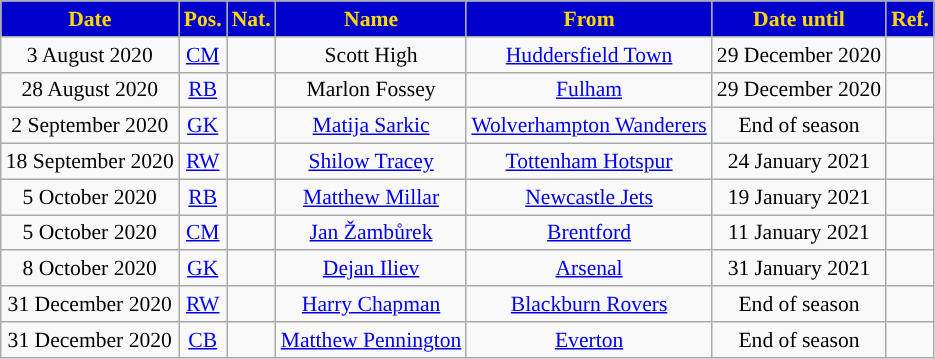<table class="wikitable"  style="text-align:center; font-size:90%; ">
<tr>
<th style="background:mediumblue;color:gold;">Date</th>
<th style="background:mediumblue;color:gold;">Pos.</th>
<th style="background:mediumblue;color:gold;">Nat.</th>
<th style="background:mediumblue;color:gold;">Name</th>
<th style="background:mediumblue;color:gold;">From</th>
<th style="background:mediumblue;color:gold;">Date until</th>
<th style="background:mediumblue;color:gold;">Ref.</th>
</tr>
<tr>
<td>3 August 2020</td>
<td><a href='#'>CM</a></td>
<td></td>
<td>Scott High</td>
<td> <a href='#'>Huddersfield Town</a></td>
<td>29 December 2020</td>
<td></td>
</tr>
<tr>
<td>28 August 2020</td>
<td><a href='#'>RB</a></td>
<td></td>
<td>Marlon Fossey</td>
<td> <a href='#'>Fulham</a></td>
<td>29 December 2020</td>
<td></td>
</tr>
<tr>
<td>2 September 2020</td>
<td><a href='#'>GK</a></td>
<td></td>
<td><a href='#'>Matija Sarkic</a></td>
<td> <a href='#'>Wolverhampton Wanderers</a></td>
<td>End of season</td>
<td></td>
</tr>
<tr>
<td>18 September 2020</td>
<td><a href='#'>RW</a></td>
<td></td>
<td><a href='#'>Shilow Tracey</a></td>
<td> <a href='#'>Tottenham Hotspur</a></td>
<td>24 January 2021</td>
<td></td>
</tr>
<tr>
<td>5 October 2020</td>
<td><a href='#'>RB</a></td>
<td></td>
<td><a href='#'>Matthew Millar</a></td>
<td> <a href='#'>Newcastle Jets</a></td>
<td>19 January 2021</td>
<td></td>
</tr>
<tr>
<td>5 October 2020</td>
<td><a href='#'>CM</a></td>
<td></td>
<td><a href='#'>Jan Žambůrek</a></td>
<td> <a href='#'>Brentford</a></td>
<td>11 January 2021</td>
<td></td>
</tr>
<tr>
<td>8 October 2020</td>
<td><a href='#'>GK</a></td>
<td></td>
<td><a href='#'>Dejan Iliev</a></td>
<td> <a href='#'>Arsenal</a></td>
<td>31 January 2021</td>
<td></td>
</tr>
<tr>
<td>31 December 2020</td>
<td><a href='#'>RW</a></td>
<td></td>
<td><a href='#'>Harry Chapman</a></td>
<td> <a href='#'>Blackburn Rovers</a></td>
<td>End of season</td>
<td></td>
</tr>
<tr>
<td>31 December 2020</td>
<td><a href='#'>CB</a></td>
<td></td>
<td><a href='#'>Matthew Pennington</a></td>
<td> <a href='#'>Everton</a></td>
<td>End of season</td>
<td></td>
</tr>
</table>
